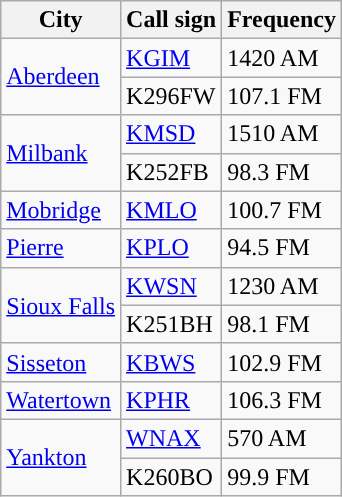<table class="wikitable">
<tr>
<th>City</th>
<th>Call sign</th>
<th>Frequency</th>
</tr>
<tr>
<td rowspan="2"><a href='#'>Aberdeen</a></td>
<td><a href='#'>KGIM</a></td>
<td>1420 AM</td>
</tr>
<tr>
<td>K296FW</td>
<td>107.1 FM</td>
</tr>
<tr>
<td rowspan="2"><a href='#'>Milbank</a></td>
<td><a href='#'>KMSD</a></td>
<td>1510 AM</td>
</tr>
<tr>
<td>K252FB</td>
<td>98.3 FM</td>
</tr>
<tr>
<td><a href='#'>Mobridge</a></td>
<td><a href='#'>KMLO</a></td>
<td>100.7 FM</td>
</tr>
<tr>
<td><a href='#'>Pierre</a></td>
<td><a href='#'>KPLO</a></td>
<td>94.5 FM</td>
</tr>
<tr>
<td rowspan="2"><a href='#'>Sioux Falls</a></td>
<td><a href='#'>KWSN</a></td>
<td>1230 AM</td>
</tr>
<tr>
<td>K251BH</td>
<td>98.1 FM</td>
</tr>
<tr>
<td><a href='#'>Sisseton</a></td>
<td><a href='#'>KBWS</a></td>
<td>102.9 FM</td>
</tr>
<tr>
<td><a href='#'>Watertown</a></td>
<td><a href='#'>KPHR</a></td>
<td>106.3 FM</td>
</tr>
<tr>
<td rowspan="2"><a href='#'>Yankton</a></td>
<td><a href='#'>WNAX</a></td>
<td>570 AM</td>
</tr>
<tr>
<td>K260BO</td>
<td>99.9 FM</td>
</tr>
</table>
